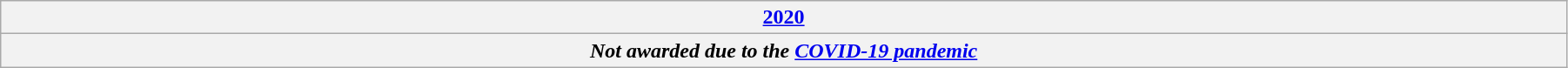<table class="wikitable" width=95%>
<tr>
<th colspan=3><a href='#'>2020</a></th>
</tr>
<tr>
<th colspan=3><em>Not awarded due to the <a href='#'>COVID-19 pandemic</a></em></th>
</tr>
</table>
